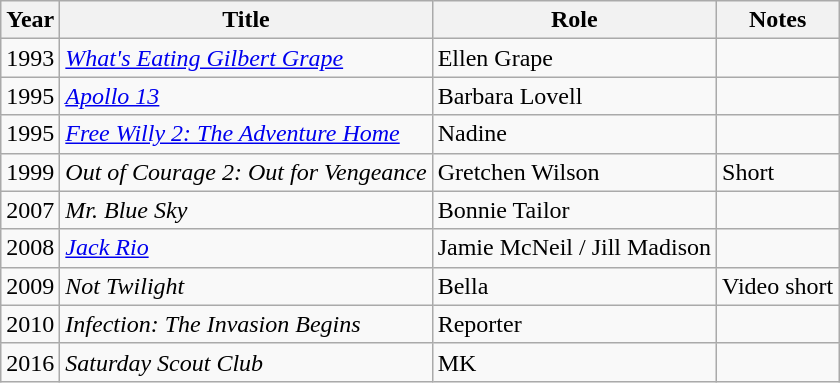<table class="wikitable sortable">
<tr>
<th>Year</th>
<th>Title</th>
<th>Role</th>
<th class="unsortable">Notes</th>
</tr>
<tr>
<td>1993</td>
<td><em><a href='#'>What's Eating Gilbert Grape</a></em></td>
<td>Ellen Grape</td>
<td></td>
</tr>
<tr>
<td>1995</td>
<td><em><a href='#'>Apollo 13</a></em></td>
<td>Barbara Lovell</td>
<td></td>
</tr>
<tr>
<td>1995</td>
<td><em><a href='#'>Free Willy 2: The Adventure Home</a></em></td>
<td>Nadine</td>
<td></td>
</tr>
<tr>
<td>1999</td>
<td><em>Out of Courage 2: Out for Vengeance</em></td>
<td>Gretchen Wilson</td>
<td>Short</td>
</tr>
<tr>
<td>2007</td>
<td><em>Mr. Blue Sky</em></td>
<td>Bonnie Tailor</td>
<td></td>
</tr>
<tr>
<td>2008</td>
<td><em><a href='#'>Jack Rio</a></em></td>
<td>Jamie McNeil / Jill Madison</td>
<td></td>
</tr>
<tr>
<td>2009</td>
<td><em>Not Twilight</em></td>
<td>Bella</td>
<td>Video short</td>
</tr>
<tr>
<td>2010</td>
<td><em>Infection: The Invasion Begins</em></td>
<td>Reporter</td>
<td></td>
</tr>
<tr>
<td>2016</td>
<td><em>Saturday Scout Club</em></td>
<td>MK</td>
<td></td>
</tr>
</table>
